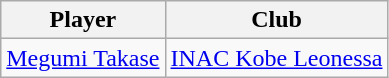<table class="wikitable">
<tr>
<th>Player</th>
<th>Club</th>
</tr>
<tr>
<td> <a href='#'>Megumi Takase</a></td>
<td><a href='#'>INAC Kobe Leonessa</a></td>
</tr>
</table>
